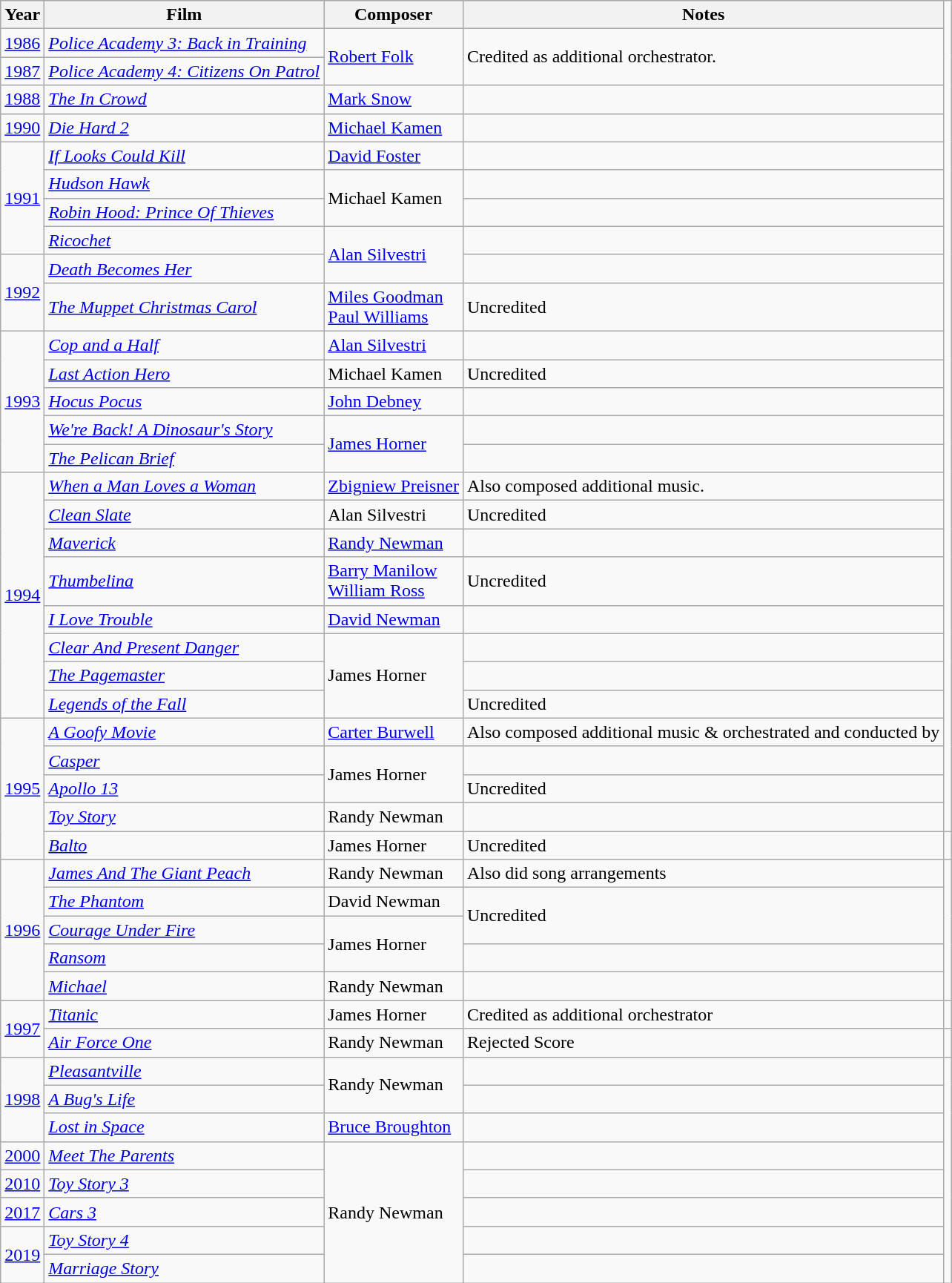<table class="wikitable">
<tr style="background:#b0c4de; text-align:center;">
<th>Year</th>
<th>Film</th>
<th>Composer</th>
<th>Notes</th>
</tr>
<tr>
<td><a href='#'>1986</a></td>
<td><em><a href='#'>Police Academy 3: Back in Training</a></em></td>
<td rowspan="2"><a href='#'>Robert Folk</a></td>
<td rowspan="2">Credited as additional orchestrator.</td>
</tr>
<tr>
<td><a href='#'>1987</a></td>
<td><em><a href='#'>Police Academy 4: Citizens On Patrol</a></em></td>
</tr>
<tr>
<td><a href='#'>1988</a></td>
<td><em><a href='#'>The In Crowd</a></em></td>
<td><a href='#'>Mark Snow</a></td>
<td></td>
</tr>
<tr>
<td><a href='#'>1990</a></td>
<td><em><a href='#'>Die Hard 2</a></em></td>
<td><a href='#'>Michael Kamen</a></td>
<td></td>
</tr>
<tr>
<td rowspan="4"><a href='#'>1991</a></td>
<td><em><a href='#'>If Looks Could Kill</a></em></td>
<td><a href='#'>David Foster</a></td>
<td></td>
</tr>
<tr>
<td><em><a href='#'>Hudson Hawk</a></em></td>
<td rowspan="2">Michael Kamen</td>
<td></td>
</tr>
<tr>
<td><em><a href='#'>Robin Hood: Prince Of Thieves</a></em></td>
<td></td>
</tr>
<tr>
<td><em><a href='#'>Ricochet</a></em></td>
<td rowspan="2"><a href='#'>Alan Silvestri</a></td>
<td></td>
</tr>
<tr>
<td rowspan="2"><a href='#'>1992</a></td>
<td><em><a href='#'>Death Becomes Her</a></em></td>
<td></td>
</tr>
<tr>
<td><em><a href='#'>The Muppet Christmas Carol</a></em></td>
<td><a href='#'>Miles Goodman</a><br><a href='#'>Paul Williams</a></td>
<td>Uncredited</td>
</tr>
<tr>
<td rowspan="5"><a href='#'>1993</a></td>
<td><em><a href='#'>Cop and a Half</a></em></td>
<td><a href='#'>Alan Silvestri</a></td>
<td></td>
</tr>
<tr>
<td><em><a href='#'>Last Action Hero</a></em></td>
<td>Michael Kamen</td>
<td>Uncredited</td>
</tr>
<tr>
<td><em><a href='#'>Hocus Pocus</a></em></td>
<td><a href='#'>John Debney</a></td>
<td></td>
</tr>
<tr>
<td><em><a href='#'>We're Back! A Dinosaur's Story</a></em></td>
<td rowspan="2"><a href='#'>James Horner</a></td>
<td></td>
</tr>
<tr>
<td><em><a href='#'>The Pelican Brief</a></em></td>
<td></td>
</tr>
<tr>
<td rowspan="8"><a href='#'>1994</a></td>
<td><em><a href='#'>When a Man Loves a Woman</a></em></td>
<td><a href='#'>Zbigniew Preisner</a></td>
<td>Also composed additional music.</td>
</tr>
<tr>
<td><em><a href='#'>Clean Slate</a></em></td>
<td>Alan Silvestri</td>
<td>Uncredited</td>
</tr>
<tr>
<td><em><a href='#'>Maverick</a></em></td>
<td><a href='#'>Randy Newman</a></td>
<td></td>
</tr>
<tr>
<td><em><a href='#'>Thumbelina</a></em></td>
<td><a href='#'>Barry Manilow</a><br><a href='#'>William Ross</a></td>
<td>Uncredited</td>
</tr>
<tr>
<td><em><a href='#'>I Love Trouble</a></em></td>
<td><a href='#'>David Newman</a></td>
<td></td>
</tr>
<tr>
<td><em><a href='#'>Clear And Present Danger</a></em></td>
<td rowspan="3">James Horner</td>
<td></td>
</tr>
<tr>
<td><em><a href='#'>The Pagemaster</a></em></td>
<td></td>
</tr>
<tr>
<td><em><a href='#'>Legends of the Fall</a></em></td>
<td>Uncredited</td>
</tr>
<tr>
<td rowspan="5"><a href='#'>1995</a></td>
<td><em><a href='#'>A Goofy Movie</a></em></td>
<td><a href='#'>Carter Burwell</a></td>
<td>Also composed additional music & orchestrated and conducted by</td>
</tr>
<tr>
<td><em><a href='#'>Casper</a></em></td>
<td rowspan="2">James Horner</td>
<td></td>
</tr>
<tr>
<td><em><a href='#'>Apollo 13</a></em></td>
<td>Uncredited</td>
</tr>
<tr>
<td><em><a href='#'>Toy Story</a></em></td>
<td>Randy Newman</td>
<td></td>
</tr>
<tr>
<td><em><a href='#'>Balto</a></em></td>
<td>James Horner</td>
<td>Uncredited</td>
<td></td>
</tr>
<tr>
<td rowspan="5"><a href='#'>1996</a></td>
<td><em><a href='#'>James And The Giant Peach</a></em></td>
<td>Randy Newman</td>
<td>Also did song arrangements</td>
</tr>
<tr>
<td><em><a href='#'>The Phantom</a></em></td>
<td>David Newman</td>
<td rowspan="2">Uncredited</td>
</tr>
<tr>
<td><em><a href='#'>Courage Under Fire</a></em></td>
<td rowspan="2">James Horner</td>
</tr>
<tr>
<td><em><a href='#'>Ransom</a></em></td>
<td></td>
</tr>
<tr>
<td><em><a href='#'>Michael</a></em></td>
<td>Randy Newman</td>
<td></td>
</tr>
<tr>
<td rowspan="2"><a href='#'>1997</a></td>
<td><em><a href='#'>Titanic</a></em></td>
<td>James Horner</td>
<td>Credited as additional orchestrator</td>
<td></td>
</tr>
<tr>
<td><em><a href='#'>Air Force One</a></em></td>
<td>Randy Newman</td>
<td>Rejected Score</td>
<td></td>
</tr>
<tr>
<td rowspan="3"><a href='#'>1998</a></td>
<td><em><a href='#'>Pleasantville</a></em></td>
<td rowspan="2">Randy Newman</td>
<td></td>
</tr>
<tr>
<td><em><a href='#'>A Bug's Life</a></em></td>
<td></td>
</tr>
<tr>
<td><a href='#'><em>Lost in Space</em></a></td>
<td><a href='#'>Bruce Broughton</a></td>
<td></td>
</tr>
<tr>
<td><a href='#'>2000</a></td>
<td><em><a href='#'>Meet The Parents</a></em></td>
<td rowspan="5">Randy Newman</td>
<td></td>
</tr>
<tr>
<td><a href='#'>2010</a></td>
<td><em><a href='#'>Toy Story 3</a></em></td>
<td></td>
</tr>
<tr>
<td><a href='#'>2017</a></td>
<td><em><a href='#'>Cars 3</a></em></td>
<td></td>
</tr>
<tr>
<td rowspan="2"><a href='#'>2019</a></td>
<td><em><a href='#'>Toy Story 4</a></em></td>
<td></td>
</tr>
<tr>
<td><em><a href='#'>Marriage Story</a></em></td>
<td></td>
</tr>
</table>
